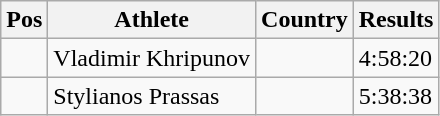<table class="wikitable">
<tr>
<th>Pos</th>
<th>Athlete</th>
<th>Country</th>
<th>Results</th>
</tr>
<tr>
<td align="center"></td>
<td>Vladimir Khripunov</td>
<td></td>
<td>4:58:20</td>
</tr>
<tr>
<td align="center"></td>
<td>Stylianos Prassas</td>
<td></td>
<td>5:38:38</td>
</tr>
</table>
